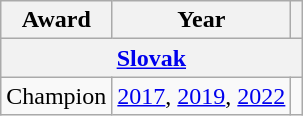<table class="wikitable">
<tr>
<th>Award</th>
<th>Year</th>
<th></th>
</tr>
<tr>
<th colspan="3"><a href='#'>Slovak</a></th>
</tr>
<tr>
<td>Champion</td>
<td><a href='#'>2017</a>, <a href='#'>2019</a>, <a href='#'>2022</a></td>
<td></td>
</tr>
</table>
